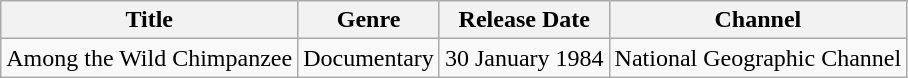<table class="wikitable sortable">
<tr>
<th>Title</th>
<th>Genre</th>
<th>Release Date</th>
<th>Channel</th>
</tr>
<tr>
<td>Among the Wild Chimpanzee</td>
<td rowspan="6">Documentary</td>
<td>30 January 1984</td>
<td>National Geographic Channel</td>
</tr>
</table>
